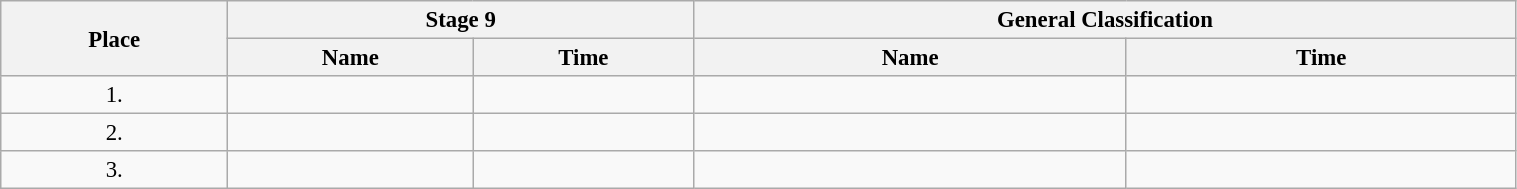<table class=wikitable style="font-size:95%" width="80%">
<tr>
<th rowspan="2">Place</th>
<th colspan="2">Stage 9</th>
<th colspan="2">General Classification</th>
</tr>
<tr>
<th>Name</th>
<th>Time</th>
<th>Name</th>
<th>Time</th>
</tr>
<tr>
<td align="center">1.</td>
<td></td>
<td></td>
<td></td>
<td></td>
</tr>
<tr>
<td align="center">2.</td>
<td></td>
<td></td>
<td></td>
<td></td>
</tr>
<tr>
<td align="center">3.</td>
<td></td>
<td></td>
<td></td>
<td></td>
</tr>
</table>
